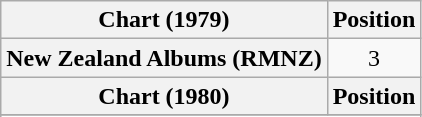<table class="wikitable plainrowheaders" style="text-align:center">
<tr>
<th scope="col">Chart (1979)</th>
<th scope="col">Position</th>
</tr>
<tr>
<th scope="row">New Zealand Albums (RMNZ)</th>
<td>3</td>
</tr>
<tr>
<th scope="col">Chart (1980)</th>
<th scope="col">Position</th>
</tr>
<tr>
</tr>
<tr>
</tr>
</table>
